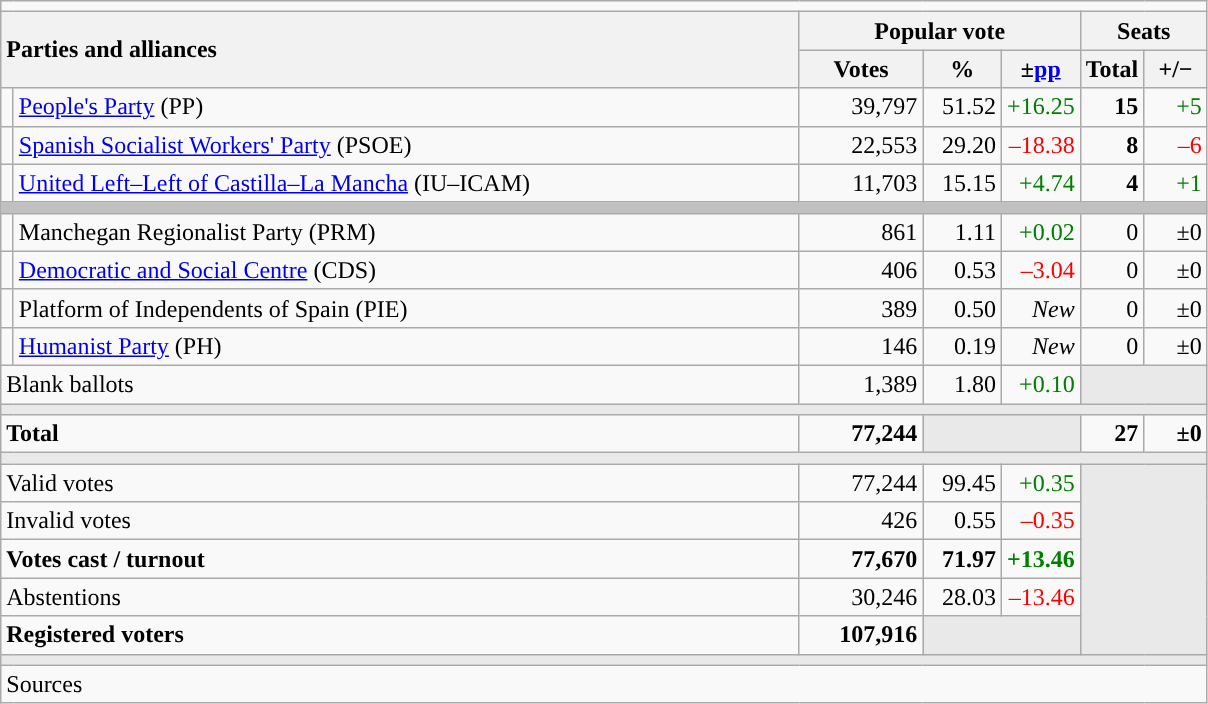<table class="wikitable" style="text-align:right;">
<tr>
<td colspan="7"></td>
</tr>
<tr>
<th style="text-align:left;" rowspan="2" colspan="2" width="525">Parties and alliances</th>
<th colspan="3">Popular vote</th>
<th colspan="2">Seats</th>
</tr>
<tr>
<th width="75">Votes</th>
<th width="45">%</th>
<th width="45">±<a href='#'>pp</a></th>
<th width="35">Total</th>
<th width="35">+/−</th>
</tr>
<tr>
<td width="1" style="color:inherit;background:"></td>
<td align="left"><a href='#'>People's Party</a> (PP)</td>
<td>39,797</td>
<td>51.52</td>
<td style="color:green;">+16.25</td>
<td><strong>15</strong></td>
<td style="color:green;">+5</td>
</tr>
<tr>
<td style="color:inherit;background:"></td>
<td align="left"><a href='#'>Spanish Socialist Workers' Party</a> (PSOE)</td>
<td>22,553</td>
<td>29.20</td>
<td style="color:red;">–18.38</td>
<td><strong>8</strong></td>
<td style="color:red;">–6</td>
</tr>
<tr>
<td style="color:inherit;background:"></td>
<td align="left"><a href='#'>United Left–Left of Castilla–La Mancha</a> (IU–ICAM)</td>
<td>11,703</td>
<td>15.15</td>
<td style="color:green;">+4.74</td>
<td><strong>4</strong></td>
<td style="color:green;">+1</td>
</tr>
<tr>
<td colspan="7" bgcolor="#C0C0C0"></td>
</tr>
<tr>
<td style="color:inherit;background:"></td>
<td align="left">Manchegan Regionalist Party (PRM)</td>
<td>861</td>
<td>1.11</td>
<td style="color:green;">+0.02</td>
<td>0</td>
<td>±0</td>
</tr>
<tr>
<td style="color:inherit;background:"></td>
<td align="left"><a href='#'>Democratic and Social Centre</a> (CDS)</td>
<td>406</td>
<td>0.53</td>
<td style="color:red;">–3.04</td>
<td>0</td>
<td>±0</td>
</tr>
<tr>
<td style="color:inherit;background:"></td>
<td align="left">Platform of Independents of Spain (PIE)</td>
<td>389</td>
<td>0.50</td>
<td><em>New</em></td>
<td>0</td>
<td>±0</td>
</tr>
<tr>
<td style="color:inherit;background:"></td>
<td align="left"><a href='#'>Humanist Party</a> (PH)</td>
<td>146</td>
<td>0.19</td>
<td><em>New</em></td>
<td>0</td>
<td>±0</td>
</tr>
<tr>
<td align="left" colspan="2">Blank ballots</td>
<td>1,389</td>
<td>1.80</td>
<td style="color:green;">+0.10</td>
<td bgcolor="#E9E9E9" colspan="2"></td>
</tr>
<tr>
<td colspan="7" bgcolor="#E9E9E9"></td>
</tr>
<tr style="font-weight:bold;">
<td align="left" colspan="2">Total</td>
<td>77,244</td>
<td bgcolor="#E9E9E9" colspan="2"></td>
<td>27</td>
<td>±0</td>
</tr>
<tr>
<td colspan="7" bgcolor="#E9E9E9"></td>
</tr>
<tr>
<td align="left" colspan="2">Valid votes</td>
<td>77,244</td>
<td>99.45</td>
<td style="color:green;">+0.35</td>
<td bgcolor="#E9E9E9" colspan="2" rowspan="5"></td>
</tr>
<tr>
<td align="left" colspan="2">Invalid votes</td>
<td>426</td>
<td>0.55</td>
<td style="color:red;">–0.35</td>
</tr>
<tr style="font-weight:bold;">
<td align="left" colspan="2">Votes cast / turnout</td>
<td>77,670</td>
<td>71.97</td>
<td style="color:green;">+13.46</td>
</tr>
<tr>
<td align="left" colspan="2">Abstentions</td>
<td>30,246</td>
<td>28.03</td>
<td style="color:red;">–13.46</td>
</tr>
<tr style="font-weight:bold;">
<td align="left" colspan="2">Registered voters</td>
<td>107,916</td>
<td bgcolor="#E9E9E9" colspan="2"></td>
</tr>
<tr>
<td colspan="7" bgcolor="#E9E9E9"></td>
</tr>
<tr>
<td align="left" colspan="7">Sources</td>
</tr>
</table>
